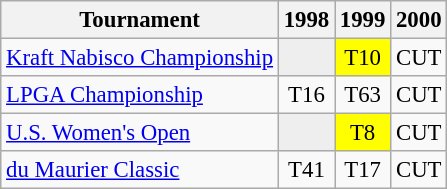<table class="wikitable" style="font-size:95%;text-align:center;">
<tr>
<th>Tournament</th>
<th>1998</th>
<th>1999</th>
<th>2000</th>
</tr>
<tr>
<td align=left><a href='#'>Kraft Nabisco Championship</a></td>
<td style="background:#eeeeee;"></td>
<td style="background:yellow;">T10</td>
<td>CUT</td>
</tr>
<tr>
<td align=left><a href='#'>LPGA Championship</a></td>
<td>T16</td>
<td>T63</td>
<td>CUT</td>
</tr>
<tr>
<td align=left><a href='#'>U.S. Women's Open</a></td>
<td style="background:#eeeeee;"></td>
<td style="background:yellow;">T8</td>
<td>CUT</td>
</tr>
<tr>
<td align=left><a href='#'>du Maurier Classic</a></td>
<td>T41</td>
<td>T17</td>
<td>CUT</td>
</tr>
</table>
